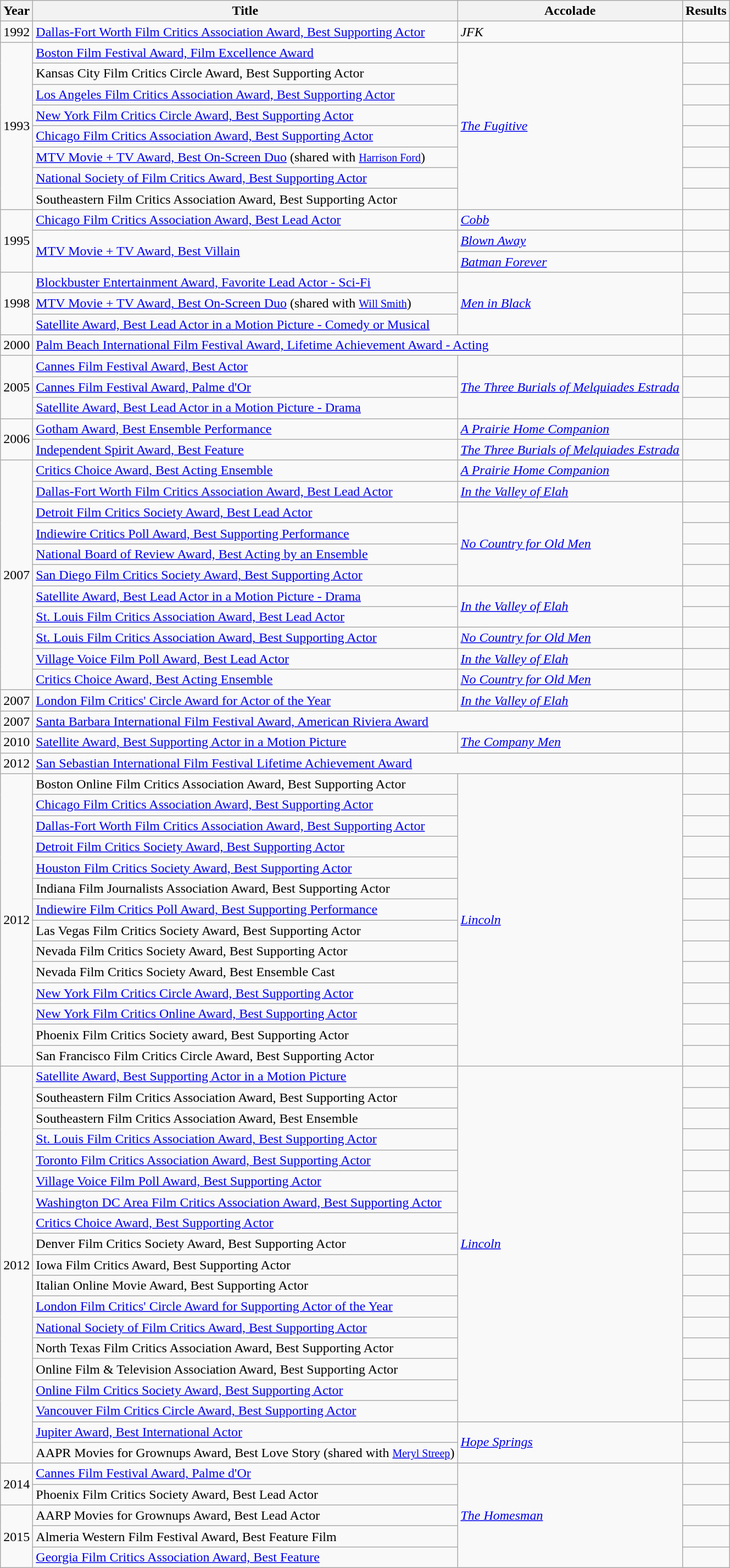<table class="wikitable sortable">
<tr>
<th>Year</th>
<th>Title</th>
<th>Accolade</th>
<th>Results</th>
</tr>
<tr>
<td>1992</td>
<td><a href='#'>Dallas-Fort Worth Film Critics Association Award, Best Supporting Actor</a></td>
<td><em>JFK</em></td>
<td></td>
</tr>
<tr>
<td rowspan=8>1993</td>
<td><a href='#'>Boston Film Festival Award, Film Excellence Award</a></td>
<td rowspan=8><em><a href='#'>The Fugitive</a></em></td>
<td></td>
</tr>
<tr>
<td>Kansas City Film Critics Circle Award, Best Supporting Actor</td>
<td></td>
</tr>
<tr>
<td><a href='#'>Los Angeles Film Critics Association Award, Best Supporting Actor</a></td>
<td></td>
</tr>
<tr>
<td><a href='#'>New York Film Critics Circle Award, Best Supporting Actor</a></td>
<td></td>
</tr>
<tr>
<td><a href='#'>Chicago Film Critics Association Award, Best Supporting Actor</a></td>
<td></td>
</tr>
<tr>
<td><a href='#'>MTV Movie + TV Award, Best On-Screen Duo</a> (shared with <a href='#'><small>Harrison Ford</small></a>)</td>
<td></td>
</tr>
<tr>
<td><a href='#'>National Society of Film Critics Award, Best Supporting Actor</a></td>
<td></td>
</tr>
<tr>
<td>Southeastern Film Critics Association Award, Best Supporting Actor</td>
<td></td>
</tr>
<tr>
<td rowspan="3">1995</td>
<td><a href='#'>Chicago Film Critics Association Award, Best Lead Actor</a></td>
<td><em><a href='#'>Cobb</a></em></td>
<td></td>
</tr>
<tr>
<td rowspan="2"><a href='#'>MTV Movie + TV Award, Best Villain</a></td>
<td><em><a href='#'>Blown Away</a></em></td>
<td></td>
</tr>
<tr>
<td><em><a href='#'>Batman Forever</a></em></td>
<td></td>
</tr>
<tr>
<td rowspan="3">1998</td>
<td><a href='#'>Blockbuster Entertainment Award, Favorite Lead Actor - Sci-Fi</a></td>
<td rowspan="3"><em><a href='#'>Men in Black</a></em></td>
<td></td>
</tr>
<tr>
<td><a href='#'>MTV Movie + TV Award, Best On-Screen Duo</a> (shared with <small><a href='#'>Will Smith</a></small>)</td>
<td></td>
</tr>
<tr>
<td><a href='#'>Satellite Award, Best Lead Actor in a Motion Picture - Comedy or Musical</a></td>
<td></td>
</tr>
<tr>
<td>2000</td>
<td colspan=2><a href='#'>Palm Beach International Film Festival Award, Lifetime Achievement Award - Acting</a></td>
<td></td>
</tr>
<tr>
<td rowspan="3">2005</td>
<td><a href='#'>Cannes Film Festival Award, Best Actor</a></td>
<td rowspan="3"><em><a href='#'>The Three Burials of Melquiades Estrada</a></em></td>
<td></td>
</tr>
<tr>
<td><a href='#'>Cannes Film Festival Award, Palme d'Or</a></td>
<td></td>
</tr>
<tr>
<td><a href='#'>Satellite Award, Best Lead Actor in a Motion Picture - Drama</a></td>
<td></td>
</tr>
<tr>
<td rowspan="2">2006</td>
<td><a href='#'>Gotham Award, Best Ensemble Performance</a></td>
<td><em><a href='#'>A Prairie Home Companion</a></em></td>
<td></td>
</tr>
<tr>
<td><a href='#'>Independent Spirit Award, Best Feature</a></td>
<td><em><a href='#'>The Three Burials of Melquiades Estrada</a></em></td>
<td></td>
</tr>
<tr>
<td rowspan="11">2007</td>
<td><a href='#'>Critics Choice Award, Best Acting Ensemble</a></td>
<td><em><a href='#'>A Prairie Home Companion</a></em></td>
<td></td>
</tr>
<tr>
<td><a href='#'>Dallas-Fort Worth Film Critics Association Award, Best Lead Actor</a></td>
<td><em><a href='#'>In the Valley of Elah</a></em></td>
<td></td>
</tr>
<tr>
<td><a href='#'>Detroit Film Critics Society Award, Best Lead Actor</a></td>
<td rowspan=4><em><a href='#'>No Country for Old Men</a></em></td>
<td></td>
</tr>
<tr>
<td><a href='#'>Indiewire Critics Poll Award, Best Supporting Performance</a></td>
<td></td>
</tr>
<tr>
<td><a href='#'>National Board of Review Award, Best Acting by an Ensemble</a></td>
<td></td>
</tr>
<tr>
<td><a href='#'>San Diego Film Critics Society Award, Best Supporting Actor</a></td>
<td></td>
</tr>
<tr>
<td><a href='#'>Satellite Award, Best Lead Actor in a Motion Picture - Drama</a></td>
<td rowspan="2"><em><a href='#'>In the Valley of Elah</a></em></td>
<td></td>
</tr>
<tr>
<td><a href='#'>St. Louis Film Critics Association Award, Best Lead Actor</a></td>
<td></td>
</tr>
<tr>
<td><a href='#'>St. Louis Film Critics Association Award, Best Supporting Actor</a></td>
<td><em><a href='#'>No Country for Old Men</a></em></td>
<td></td>
</tr>
<tr>
<td><a href='#'>Village Voice Film Poll Award, Best Lead Actor</a></td>
<td><em><a href='#'>In the Valley of Elah</a></em></td>
<td></td>
</tr>
<tr>
<td><a href='#'>Critics Choice Award, Best Acting Ensemble</a></td>
<td><em><a href='#'>No Country for Old Men</a></em></td>
<td></td>
</tr>
<tr>
<td>2007</td>
<td><a href='#'>London Film Critics' Circle Award for Actor of the Year</a></td>
<td><em><a href='#'>In the Valley of Elah</a></em></td>
<td></td>
</tr>
<tr>
<td>2007</td>
<td colspan=2><a href='#'>Santa Barbara International Film Festival Award, American Riviera Award</a></td>
<td></td>
</tr>
<tr>
<td>2010</td>
<td><a href='#'>Satellite Award, Best Supporting Actor in a Motion Picture</a></td>
<td><em><a href='#'>The Company Men</a></em></td>
<td></td>
</tr>
<tr>
<td>2012</td>
<td colspan=2><a href='#'>San Sebastian International Film Festival Lifetime Achievement Award</a></td>
<td></td>
</tr>
<tr>
<td rowspan="14">2012</td>
<td>Boston Online Film Critics Association Award, Best Supporting Actor</td>
<td rowspan="14"><em><a href='#'>Lincoln</a></em></td>
<td></td>
</tr>
<tr>
<td><a href='#'>Chicago Film Critics Association Award, Best Supporting Actor</a></td>
<td></td>
</tr>
<tr>
<td><a href='#'>Dallas-Fort Worth Film Critics Association Award, Best Supporting Actor</a></td>
<td></td>
</tr>
<tr>
<td><a href='#'>Detroit Film Critics Society Award, Best Supporting Actor</a></td>
<td></td>
</tr>
<tr>
<td><a href='#'>Houston Film Critics Society Award, Best Supporting Actor</a></td>
<td></td>
</tr>
<tr>
<td>Indiana Film Journalists Association Award, Best Supporting Actor</td>
<td></td>
</tr>
<tr>
<td><a href='#'>Indiewire Film Critics Poll Award, Best Supporting Performance</a></td>
<td></td>
</tr>
<tr>
<td>Las Vegas Film Critics Society Award, Best Supporting Actor</td>
<td></td>
</tr>
<tr>
<td>Nevada Film Critics Society Award, Best Supporting Actor</td>
<td></td>
</tr>
<tr>
<td>Nevada Film Critics Society Award, Best Ensemble Cast</td>
<td></td>
</tr>
<tr>
<td><a href='#'>New York Film Critics Circle Award, Best Supporting Actor</a></td>
<td></td>
</tr>
<tr>
<td><a href='#'>New York Film Critics Online Award, Best Supporting Actor</a></td>
<td></td>
</tr>
<tr>
<td>Phoenix Film Critics Society award, Best Supporting Actor</td>
<td></td>
</tr>
<tr>
<td>San Francisco Film Critics Circle Award, Best Supporting Actor</td>
<td></td>
</tr>
<tr>
<td rowspan=19>2012</td>
<td><a href='#'>Satellite Award, Best Supporting Actor in a Motion Picture</a></td>
<td rowspan="17"><em><a href='#'>Lincoln</a></em></td>
<td></td>
</tr>
<tr>
<td>Southeastern Film Critics Association Award, Best Supporting Actor</td>
<td></td>
</tr>
<tr>
<td>Southeastern Film Critics Association Award, Best Ensemble</td>
<td></td>
</tr>
<tr>
<td><a href='#'>St. Louis Film Critics Association Award, Best Supporting Actor</a></td>
<td></td>
</tr>
<tr>
<td><a href='#'>Toronto Film Critics Association Award, Best Supporting Actor</a></td>
<td></td>
</tr>
<tr>
<td><a href='#'>Village Voice Film Poll Award, Best Supporting Actor</a></td>
<td></td>
</tr>
<tr>
<td><a href='#'>Washington DC Area Film Critics Association Award, Best Supporting Actor</a></td>
<td></td>
</tr>
<tr>
<td><a href='#'>Critics Choice Award, Best Supporting Actor</a></td>
<td></td>
</tr>
<tr>
<td>Denver Film Critics Society Award, Best Supporting Actor</td>
<td></td>
</tr>
<tr>
<td>Iowa Film Critics Award, Best Supporting Actor</td>
<td></td>
</tr>
<tr>
<td>Italian Online Movie Award, Best Supporting Actor</td>
<td></td>
</tr>
<tr>
<td><a href='#'>London Film Critics' Circle Award for Supporting Actor of the Year</a></td>
<td></td>
</tr>
<tr>
<td><a href='#'>National Society of Film Critics Award, Best Supporting Actor</a></td>
<td></td>
</tr>
<tr>
<td>North Texas Film Critics Association Award, Best Supporting Actor</td>
<td></td>
</tr>
<tr>
<td>Online Film & Television Association Award, Best Supporting Actor</td>
<td></td>
</tr>
<tr>
<td><a href='#'>Online Film Critics Society Award, Best Supporting Actor</a></td>
<td></td>
</tr>
<tr>
<td><a href='#'>Vancouver Film Critics Circle Award, Best Supporting Actor</a></td>
<td></td>
</tr>
<tr>
<td><a href='#'>Jupiter Award, Best International Actor</a></td>
<td rowspan=2><em><a href='#'>Hope Springs</a></em></td>
<td></td>
</tr>
<tr>
<td>AAPR Movies for Grownups Award, Best Love Story (shared with <small><a href='#'>Meryl Streep</a></small>)</td>
<td></td>
</tr>
<tr>
<td rowspan="2">2014</td>
<td><a href='#'>Cannes Film Festival Award, Palme d'Or</a></td>
<td rowspan="5"><em><a href='#'>The Homesman</a></em></td>
<td></td>
</tr>
<tr>
<td>Phoenix Film Critics Society Award, Best Lead Actor</td>
<td></td>
</tr>
<tr>
<td rowspan="3">2015</td>
<td>AARP Movies for Grownups Award, Best Lead Actor</td>
<td></td>
</tr>
<tr>
<td>Almeria Western Film Festival Award, Best Feature Film</td>
<td></td>
</tr>
<tr>
<td><a href='#'>Georgia Film Critics Association Award, Best Feature</a></td>
<td></td>
</tr>
</table>
